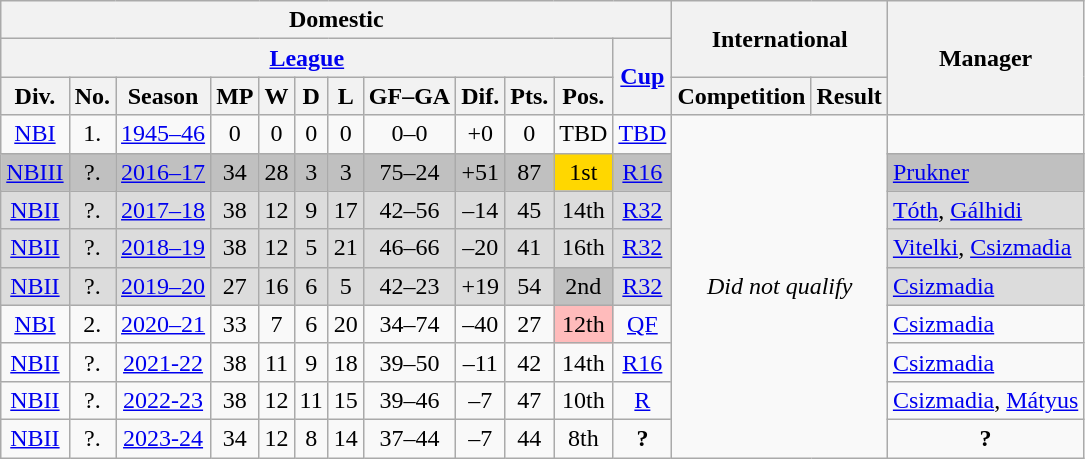<table class="wikitable"  style="text-align:center">
<tr>
<th colspan=12>Domestic</th>
<th colspan=2 rowspan=2>International</th>
<th rowspan=3>Manager</th>
</tr>
<tr>
<th colspan=11><a href='#'>League</a></th>
<th rowspan=2><a href='#'>Cup</a></th>
</tr>
<tr>
<th>Div.</th>
<th>No.</th>
<th>Season</th>
<th>MP</th>
<th>W</th>
<th>D</th>
<th>L</th>
<th>GF–GA</th>
<th>Dif.</th>
<th>Pts.</th>
<th>Pos.</th>
<th>Competition</th>
<th>Result</th>
</tr>
<tr>
<td><a href='#'>NBI</a></td>
<td>1.</td>
<td><a href='#'>1945–46</a></td>
<td>0</td>
<td>0</td>
<td>0</td>
<td>0</td>
<td>0–0</td>
<td>+0</td>
<td>0</td>
<td>TBD</td>
<td><a href='#'>TBD</a></td>
<td colspan="2" rowspan="9"><em>Did not qualify</em></td>
<td ! style="text-align:left;"></td>
</tr>
<tr style="background:#C0C0C0;">
<td><a href='#'>NBIII</a></td>
<td>?.</td>
<td><a href='#'>2016–17</a></td>
<td>34</td>
<td>28</td>
<td>3</td>
<td>3</td>
<td>75–24</td>
<td>+51</td>
<td>87</td>
<td ! style="background:gold;">1st</td>
<td><a href='#'>R16</a></td>
<td style="text-align:left;" !> <a href='#'>Prukner</a></td>
</tr>
<tr style="background:#DCDCDC;">
<td><a href='#'>NBII</a></td>
<td>?.</td>
<td><a href='#'>2017–18</a></td>
<td>38</td>
<td>12</td>
<td>9</td>
<td>17</td>
<td>42–56</td>
<td>–14</td>
<td>45</td>
<td>14th</td>
<td><a href='#'>R32</a></td>
<td style="text-align:left;" !> <a href='#'>Tóth</a>,  <a href='#'>Gálhidi</a></td>
</tr>
<tr style="background:#DCDCDC;">
<td><a href='#'>NBII</a></td>
<td>?.</td>
<td><a href='#'>2018–19</a></td>
<td>38</td>
<td>12</td>
<td>5</td>
<td>21</td>
<td>46–66</td>
<td>–20</td>
<td>41</td>
<td>16th</td>
<td><a href='#'>R32</a></td>
<td style="text-align:left;" !> <a href='#'>Vitelki</a>,  <a href='#'>Csizmadia</a></td>
</tr>
<tr style="background:#DCDCDC;">
<td><a href='#'>NBII</a> </td>
<td>?.</td>
<td><a href='#'>2019–20</a></td>
<td>27</td>
<td>16</td>
<td>6</td>
<td>5</td>
<td>42–23</td>
<td>+19</td>
<td>54</td>
<td ! style="background:silver;">2nd</td>
<td><a href='#'>R32</a></td>
<td style="text-align:left;" !> <a href='#'>Csizmadia</a></td>
</tr>
<tr>
<td><a href='#'>NBI</a> </td>
<td>2.</td>
<td><a href='#'>2020–21</a></td>
<td>33</td>
<td>7</td>
<td>6</td>
<td>20</td>
<td>34–74</td>
<td>–40</td>
<td>27</td>
<td ! style="text-align:center;background:#FFBBBB;">12th</td>
<td><a href='#'>QF</a></td>
<td style="text-align:left;" !> <a href='#'>Csizmadia</a></td>
</tr>
<tr>
<td><a href='#'>NBII</a></td>
<td>?.</td>
<td><a href='#'>2021-22</a></td>
<td>38</td>
<td>11</td>
<td>9</td>
<td>18</td>
<td>39–50</td>
<td>–11</td>
<td>42</td>
<td>14th</td>
<td><a href='#'>R16</a></td>
<td style="text-align:left;" !> <a href='#'>Csizmadia</a></td>
</tr>
<tr>
<td><a href='#'>NBII</a></td>
<td>?.</td>
<td><a href='#'>2022-23</a></td>
<td>38</td>
<td>12</td>
<td>11</td>
<td>15</td>
<td>39–46</td>
<td>–7</td>
<td>47</td>
<td>10th</td>
<td><a href='#'>R</a></td>
<td style="text-align:left;" !> <a href='#'>Csizmadia</a>,  <a href='#'>Mátyus</a></td>
</tr>
<tr>
<td><a href='#'>NBII</a></td>
<td>?.</td>
<td><a href='#'>2023-24</a></td>
<td>34</td>
<td>12</td>
<td>8</td>
<td>14</td>
<td>37–44</td>
<td>–7</td>
<td>44</td>
<td>8th</td>
<td><strong>?</strong></td>
<td><strong>?</strong></td>
</tr>
</table>
